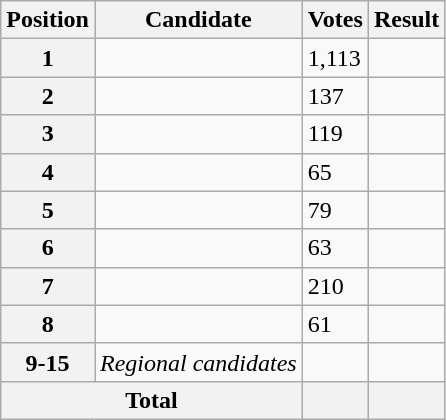<table class="wikitable sortable col3right">
<tr>
<th scope="col">Position</th>
<th scope="col">Candidate</th>
<th scope="col">Votes</th>
<th scope="col">Result</th>
</tr>
<tr>
<th scope="row">1</th>
<td></td>
<td>1,113</td>
<td></td>
</tr>
<tr>
<th scope="row">2</th>
<td></td>
<td>137</td>
<td></td>
</tr>
<tr>
<th scope="row">3</th>
<td></td>
<td>119</td>
<td></td>
</tr>
<tr>
<th scope="row">4</th>
<td></td>
<td>65</td>
<td></td>
</tr>
<tr>
<th scope="row">5</th>
<td></td>
<td>79</td>
<td></td>
</tr>
<tr>
<th scope="row">6</th>
<td></td>
<td>63</td>
<td></td>
</tr>
<tr>
<th scope="row">7</th>
<td></td>
<td>210</td>
<td></td>
</tr>
<tr>
<th scope="row">8</th>
<td></td>
<td>61</td>
<td></td>
</tr>
<tr>
<th scope="row">9-15</th>
<td><em>Regional candidates</em></td>
<td></td>
<td></td>
</tr>
<tr class="sortbottom">
<th scope="row" colspan="2">Total</th>
<th></th>
<th></th>
</tr>
</table>
